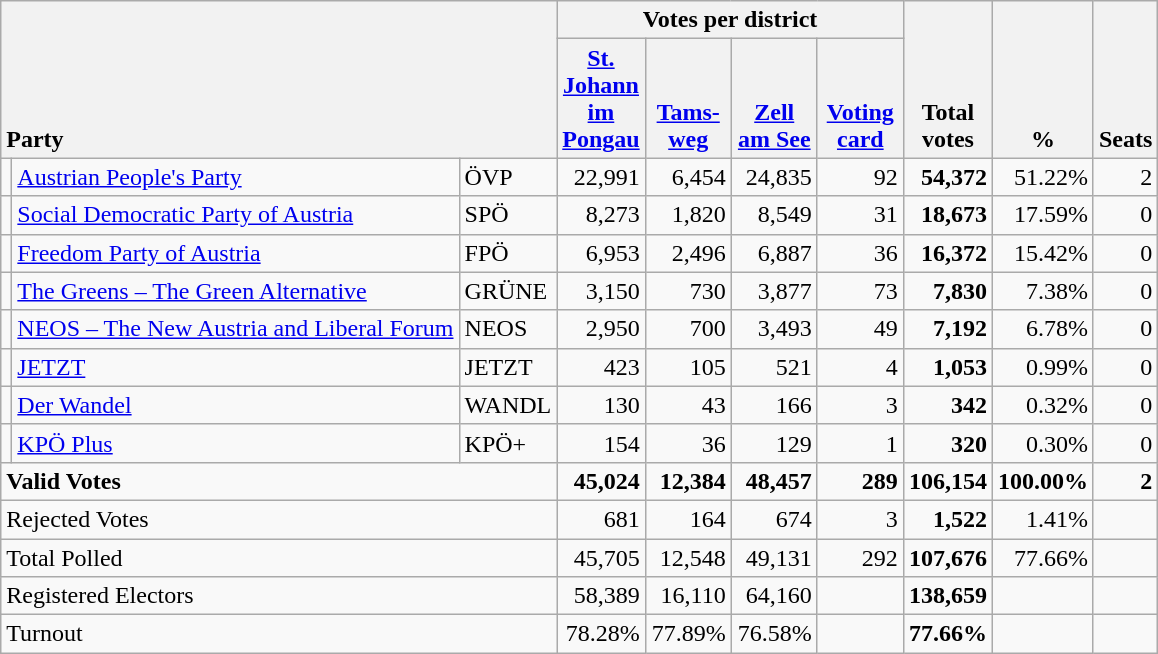<table class="wikitable" border="1" style="text-align:right;">
<tr>
<th style="text-align:left;" valign=bottom rowspan=2 colspan=3>Party</th>
<th colspan=4>Votes per district</th>
<th align=center valign=bottom rowspan=2 width="50">Total<br>votes</th>
<th align=center valign=bottom rowspan=2 width="50">%</th>
<th align=center valign=bottom rowspan=2>Seats</th>
</tr>
<tr>
<th align=center valign=bottom width="50"><a href='#'>St.<br>Johann<br>im<br>Pongau</a></th>
<th align=center valign=bottom width="50"><a href='#'>Tams-<br>weg</a></th>
<th align=center valign=bottom width="50"><a href='#'>Zell<br>am See</a></th>
<th align=center valign=bottom width="50"><a href='#'>Voting<br>card</a></th>
</tr>
<tr>
<td></td>
<td align=left><a href='#'>Austrian People's Party</a></td>
<td align=left>ÖVP</td>
<td>22,991</td>
<td>6,454</td>
<td>24,835</td>
<td>92</td>
<td><strong>54,372</strong></td>
<td>51.22%</td>
<td>2</td>
</tr>
<tr>
<td></td>
<td align=left><a href='#'>Social Democratic Party of Austria</a></td>
<td align=left>SPÖ</td>
<td>8,273</td>
<td>1,820</td>
<td>8,549</td>
<td>31</td>
<td><strong>18,673</strong></td>
<td>17.59%</td>
<td>0</td>
</tr>
<tr>
<td></td>
<td align=left><a href='#'>Freedom Party of Austria</a></td>
<td align=left>FPÖ</td>
<td>6,953</td>
<td>2,496</td>
<td>6,887</td>
<td>36</td>
<td><strong>16,372</strong></td>
<td>15.42%</td>
<td>0</td>
</tr>
<tr>
<td></td>
<td align=left><a href='#'>The Greens – The Green Alternative</a></td>
<td align=left>GRÜNE</td>
<td>3,150</td>
<td>730</td>
<td>3,877</td>
<td>73</td>
<td><strong>7,830</strong></td>
<td>7.38%</td>
<td>0</td>
</tr>
<tr>
<td></td>
<td align=left style="white-space: nowrap;"><a href='#'>NEOS – The New Austria and Liberal Forum</a></td>
<td align=left>NEOS</td>
<td>2,950</td>
<td>700</td>
<td>3,493</td>
<td>49</td>
<td><strong>7,192</strong></td>
<td>6.78%</td>
<td>0</td>
</tr>
<tr>
<td></td>
<td align=left><a href='#'>JETZT</a></td>
<td align=left>JETZT</td>
<td>423</td>
<td>105</td>
<td>521</td>
<td>4</td>
<td><strong>1,053</strong></td>
<td>0.99%</td>
<td>0</td>
</tr>
<tr>
<td></td>
<td align=left><a href='#'>Der Wandel</a></td>
<td align=left>WANDL</td>
<td>130</td>
<td>43</td>
<td>166</td>
<td>3</td>
<td><strong>342</strong></td>
<td>0.32%</td>
<td>0</td>
</tr>
<tr>
<td></td>
<td align=left><a href='#'>KPÖ Plus</a></td>
<td align=left>KPÖ+</td>
<td>154</td>
<td>36</td>
<td>129</td>
<td>1</td>
<td><strong>320</strong></td>
<td>0.30%</td>
<td>0</td>
</tr>
<tr style="font-weight:bold">
<td align=left colspan=3>Valid Votes</td>
<td>45,024</td>
<td>12,384</td>
<td>48,457</td>
<td>289</td>
<td>106,154</td>
<td>100.00%</td>
<td>2</td>
</tr>
<tr>
<td align=left colspan=3>Rejected Votes</td>
<td>681</td>
<td>164</td>
<td>674</td>
<td>3</td>
<td><strong>1,522</strong></td>
<td>1.41%</td>
<td></td>
</tr>
<tr>
<td align=left colspan=3>Total Polled</td>
<td>45,705</td>
<td>12,548</td>
<td>49,131</td>
<td>292</td>
<td><strong>107,676</strong></td>
<td>77.66%</td>
<td></td>
</tr>
<tr>
<td align=left colspan=3>Registered Electors</td>
<td>58,389</td>
<td>16,110</td>
<td>64,160</td>
<td></td>
<td><strong>138,659</strong></td>
<td></td>
<td></td>
</tr>
<tr>
<td align=left colspan=3>Turnout</td>
<td>78.28%</td>
<td>77.89%</td>
<td>76.58%</td>
<td></td>
<td><strong>77.66%</strong></td>
<td></td>
<td></td>
</tr>
</table>
